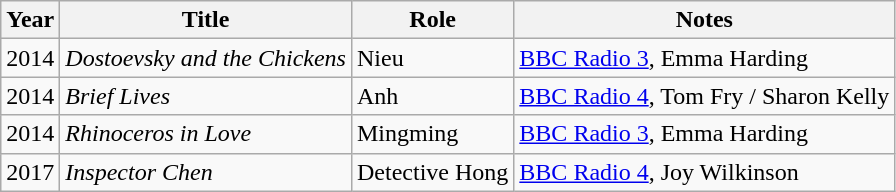<table class="wikitable sortable">
<tr>
<th>Year</th>
<th>Title</th>
<th>Role</th>
<th>Notes</th>
</tr>
<tr>
<td>2014</td>
<td><em>Dostoevsky and the Chickens</em></td>
<td>Nieu</td>
<td><a href='#'>BBC Radio 3</a>, Emma Harding</td>
</tr>
<tr>
<td>2014</td>
<td><em>Brief Lives</em></td>
<td>Anh</td>
<td><a href='#'>BBC Radio 4</a>, Tom Fry / Sharon Kelly</td>
</tr>
<tr>
<td>2014</td>
<td><em>Rhinoceros in Love</em></td>
<td>Mingming</td>
<td><a href='#'>BBC Radio 3</a>, Emma Harding</td>
</tr>
<tr>
<td>2017</td>
<td><em>Inspector Chen</em> </td>
<td>Detective Hong</td>
<td><a href='#'>BBC Radio 4</a>, Joy Wilkinson</td>
</tr>
</table>
